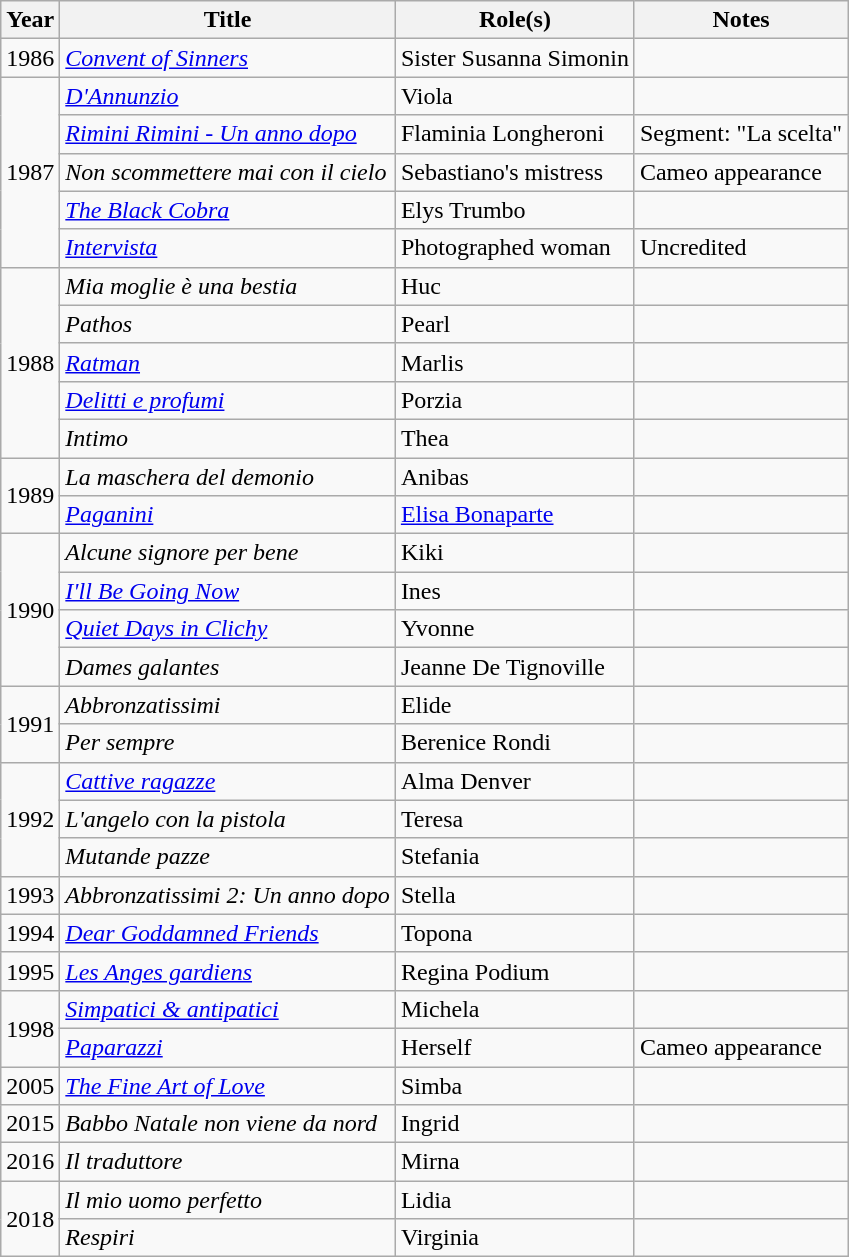<table class="wikitable plainrowheaders sortable">
<tr>
<th scope="col">Year</th>
<th scope="col">Title</th>
<th scope="col">Role(s)</th>
<th scope="col" class="unsortable">Notes</th>
</tr>
<tr>
<td>1986</td>
<td><em><a href='#'>Convent of Sinners</a></em></td>
<td>Sister Susanna Simonin</td>
<td></td>
</tr>
<tr>
<td rowspan="5">1987</td>
<td><em><a href='#'>D'Annunzio</a></em></td>
<td>Viola</td>
<td></td>
</tr>
<tr>
<td><em><a href='#'>Rimini Rimini - Un anno dopo</a></em></td>
<td>Flaminia Longheroni</td>
<td>Segment: "La scelta"</td>
</tr>
<tr>
<td><em>Non scommettere mai con il cielo</em></td>
<td>Sebastiano's mistress</td>
<td>Cameo appearance</td>
</tr>
<tr>
<td><em><a href='#'>The Black Cobra</a></em></td>
<td>Elys Trumbo</td>
<td></td>
</tr>
<tr>
<td><em><a href='#'>Intervista</a></em></td>
<td>Photographed woman</td>
<td>Uncredited</td>
</tr>
<tr>
<td rowspan="5">1988</td>
<td><em>Mia moglie è una bestia</em></td>
<td>Huc</td>
<td></td>
</tr>
<tr>
<td><em>Pathos</em></td>
<td>Pearl</td>
<td></td>
</tr>
<tr>
<td><em><a href='#'>Ratman</a></em></td>
<td>Marlis</td>
<td></td>
</tr>
<tr>
<td><em><a href='#'>Delitti e profumi</a></em></td>
<td>Porzia</td>
<td></td>
</tr>
<tr>
<td><em>Intimo</em></td>
<td>Thea</td>
<td></td>
</tr>
<tr>
<td rowspan="2">1989</td>
<td><em>La maschera del demonio</em></td>
<td>Anibas</td>
<td></td>
</tr>
<tr>
<td><em><a href='#'>Paganini</a></em></td>
<td><a href='#'>Elisa Bonaparte</a></td>
<td></td>
</tr>
<tr>
<td rowspan="4">1990</td>
<td><em>Alcune signore per bene</em></td>
<td>Kiki</td>
<td></td>
</tr>
<tr>
<td><em><a href='#'>I'll Be Going Now</a></em></td>
<td>Ines</td>
<td></td>
</tr>
<tr>
<td><em><a href='#'>Quiet Days in Clichy</a></em></td>
<td>Yvonne</td>
<td></td>
</tr>
<tr>
<td><em>Dames galantes</em></td>
<td>Jeanne De Tignoville</td>
<td></td>
</tr>
<tr>
<td rowspan="2">1991</td>
<td><em>Abbronzatissimi</em></td>
<td>Elide</td>
<td></td>
</tr>
<tr>
<td><em>Per sempre</em></td>
<td>Berenice Rondi</td>
<td></td>
</tr>
<tr>
<td rowspan="3">1992</td>
<td><em><a href='#'>Cattive ragazze</a></em></td>
<td>Alma Denver</td>
<td></td>
</tr>
<tr>
<td><em>L'angelo con la pistola</em></td>
<td>Teresa</td>
<td></td>
</tr>
<tr>
<td><em>Mutande pazze</em></td>
<td>Stefania</td>
<td></td>
</tr>
<tr>
<td>1993</td>
<td><em>Abbronzatissimi 2: Un anno dopo</em></td>
<td>Stella</td>
<td></td>
</tr>
<tr>
<td>1994</td>
<td><em><a href='#'>Dear Goddamned Friends</a></em></td>
<td>Topona</td>
<td></td>
</tr>
<tr>
<td>1995</td>
<td><em><a href='#'>Les Anges gardiens</a></em></td>
<td>Regina Podium</td>
<td></td>
</tr>
<tr>
<td rowspan="2">1998</td>
<td><em><a href='#'>Simpatici & antipatici</a></em></td>
<td>Michela</td>
<td></td>
</tr>
<tr>
<td><em><a href='#'>Paparazzi</a></em></td>
<td>Herself</td>
<td>Cameo appearance</td>
</tr>
<tr>
<td>2005</td>
<td><em><a href='#'>The Fine Art of Love</a></em></td>
<td>Simba</td>
<td></td>
</tr>
<tr>
<td>2015</td>
<td><em>Babbo Natale non viene da nord</em></td>
<td>Ingrid</td>
<td></td>
</tr>
<tr>
<td>2016</td>
<td><em>Il traduttore</em></td>
<td>Mirna</td>
<td></td>
</tr>
<tr>
<td rowspan="2">2018</td>
<td><em>Il mio uomo perfetto</em></td>
<td>Lidia</td>
<td></td>
</tr>
<tr>
<td><em>Respiri</em></td>
<td>Virginia</td>
<td></td>
</tr>
</table>
